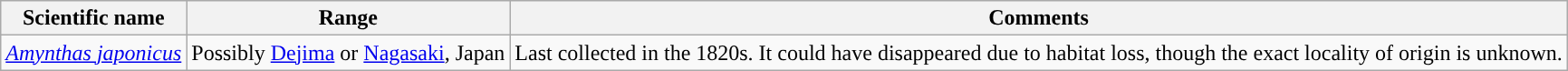<table class="wikitable">
<tr>
<th>Scientific name</th>
<th>Range</th>
<th class="unsortable">Comments</th>
</tr>
<tr>
<td><em><a href='#'>Amynthas japonicus</a></em></td>
<td>Possibly <a href='#'>Dejima</a> or <a href='#'>Nagasaki</a>, Japan</td>
<td>Last collected in the 1820s. It could have disappeared due to habitat loss, though the exact locality of origin is unknown.</td>
</tr>
</table>
